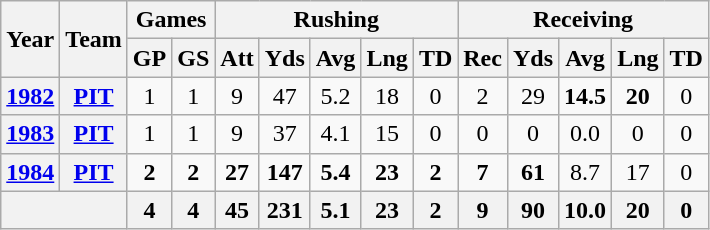<table class="wikitable" style="text-align:center;">
<tr>
<th rowspan="2">Year</th>
<th rowspan="2">Team</th>
<th colspan="2">Games</th>
<th colspan="5">Rushing</th>
<th colspan="5">Receiving</th>
</tr>
<tr>
<th>GP</th>
<th>GS</th>
<th>Att</th>
<th>Yds</th>
<th>Avg</th>
<th>Lng</th>
<th>TD</th>
<th>Rec</th>
<th>Yds</th>
<th>Avg</th>
<th>Lng</th>
<th>TD</th>
</tr>
<tr>
<th><a href='#'>1982</a></th>
<th><a href='#'>PIT</a></th>
<td>1</td>
<td>1</td>
<td>9</td>
<td>47</td>
<td>5.2</td>
<td>18</td>
<td>0</td>
<td>2</td>
<td>29</td>
<td><strong>14.5</strong></td>
<td><strong>20</strong></td>
<td>0</td>
</tr>
<tr>
<th><a href='#'>1983</a></th>
<th><a href='#'>PIT</a></th>
<td>1</td>
<td>1</td>
<td>9</td>
<td>37</td>
<td>4.1</td>
<td>15</td>
<td>0</td>
<td>0</td>
<td>0</td>
<td>0.0</td>
<td>0</td>
<td>0</td>
</tr>
<tr>
<th><a href='#'>1984</a></th>
<th><a href='#'>PIT</a></th>
<td><strong>2</strong></td>
<td><strong>2</strong></td>
<td><strong>27</strong></td>
<td><strong>147</strong></td>
<td><strong>5.4</strong></td>
<td><strong>23</strong></td>
<td><strong>2</strong></td>
<td><strong>7</strong></td>
<td><strong>61</strong></td>
<td>8.7</td>
<td>17</td>
<td>0</td>
</tr>
<tr>
<th colspan="2"></th>
<th>4</th>
<th>4</th>
<th>45</th>
<th>231</th>
<th>5.1</th>
<th>23</th>
<th>2</th>
<th>9</th>
<th>90</th>
<th>10.0</th>
<th>20</th>
<th>0</th>
</tr>
</table>
